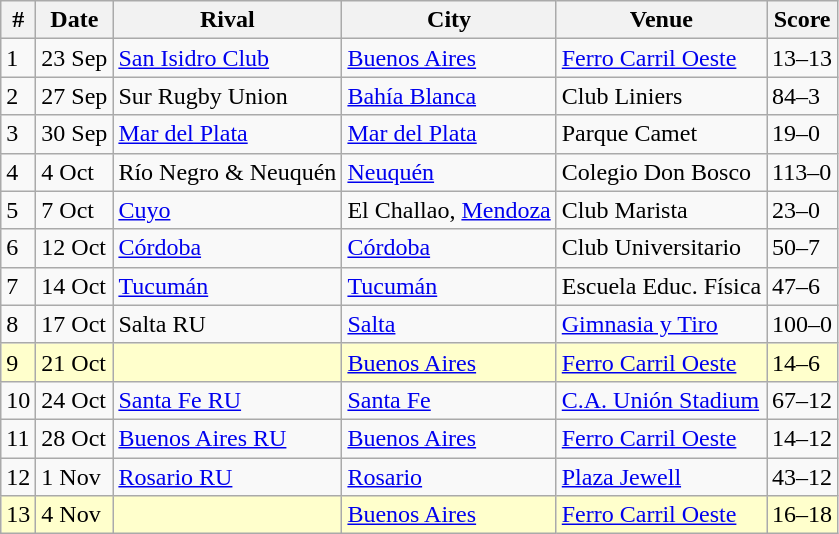<table class="wikitable sortable">
<tr>
<th>#</th>
<th>Date</th>
<th>Rival</th>
<th>City</th>
<th>Venue</th>
<th>Score</th>
</tr>
<tr>
<td>1</td>
<td>23 Sep</td>
<td><a href='#'>San Isidro Club</a></td>
<td><a href='#'>Buenos Aires</a></td>
<td><a href='#'>Ferro Carril Oeste</a></td>
<td>13–13</td>
</tr>
<tr>
<td>2</td>
<td>27 Sep</td>
<td>Sur Rugby Union</td>
<td><a href='#'>Bahía Blanca</a></td>
<td>Club Liniers</td>
<td>84–3</td>
</tr>
<tr>
<td>3</td>
<td>30 Sep</td>
<td><a href='#'>Mar del Plata</a></td>
<td><a href='#'>Mar del Plata</a></td>
<td>Parque Camet</td>
<td>19–0</td>
</tr>
<tr>
<td>4</td>
<td>4 Oct</td>
<td>Río Negro & Neuquén</td>
<td><a href='#'>Neuquén</a></td>
<td>Colegio Don Bosco</td>
<td>113–0</td>
</tr>
<tr>
<td>5</td>
<td>7 Oct</td>
<td><a href='#'>Cuyo</a></td>
<td>El Challao, <a href='#'>Mendoza</a></td>
<td>Club Marista</td>
<td>23–0</td>
</tr>
<tr>
<td>6</td>
<td>12 Oct</td>
<td><a href='#'>Córdoba</a></td>
<td><a href='#'>Córdoba</a></td>
<td>Club Universitario</td>
<td>50–7</td>
</tr>
<tr>
<td>7</td>
<td>14 Oct</td>
<td><a href='#'>Tucumán</a></td>
<td><a href='#'>Tucumán</a></td>
<td>Escuela Educ. Física</td>
<td>47–6</td>
</tr>
<tr>
<td>8</td>
<td>17 Oct</td>
<td>Salta RU</td>
<td><a href='#'>Salta</a></td>
<td><a href='#'>Gimnasia y Tiro</a></td>
<td>100–0</td>
</tr>
<tr bgcolor=#ffffcc>
<td>9</td>
<td>21 Oct</td>
<td></td>
<td><a href='#'>Buenos Aires</a></td>
<td><a href='#'>Ferro Carril Oeste</a></td>
<td>14–6</td>
</tr>
<tr>
<td>10</td>
<td>24 Oct</td>
<td><a href='#'>Santa Fe RU</a></td>
<td><a href='#'>Santa Fe</a></td>
<td><a href='#'>C.A. Unión Stadium</a></td>
<td>67–12</td>
</tr>
<tr>
<td>11</td>
<td>28 Oct</td>
<td><a href='#'>Buenos Aires RU</a></td>
<td><a href='#'>Buenos Aires</a></td>
<td><a href='#'>Ferro Carril Oeste</a></td>
<td>14–12</td>
</tr>
<tr>
<td>12</td>
<td>1 Nov</td>
<td><a href='#'>Rosario RU</a></td>
<td><a href='#'>Rosario</a></td>
<td><a href='#'>Plaza Jewell</a></td>
<td>43–12</td>
</tr>
<tr bgcolor=#ffffcc>
<td>13</td>
<td>4 Nov</td>
<td></td>
<td><a href='#'>Buenos Aires</a></td>
<td><a href='#'>Ferro Carril Oeste</a></td>
<td>16–18</td>
</tr>
</table>
